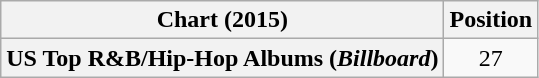<table class="wikitable plainrowheaders" style="text-align:center">
<tr>
<th scope="col">Chart (2015)</th>
<th scope="col">Position</th>
</tr>
<tr>
<th scope="row">US Top R&B/Hip-Hop Albums (<em>Billboard</em>)</th>
<td>27</td>
</tr>
</table>
